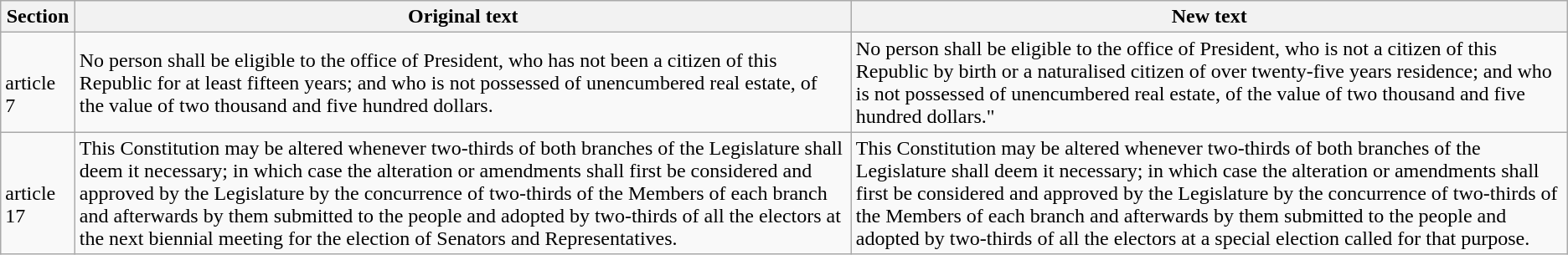<table class=wikitable>
<tr>
<th>Section</th>
<th>Original text</th>
<th>New text</th>
</tr>
<tr>
<td><br>article 7</td>
<td>No person shall be eligible to the office of President, who <span>has not been</span> a citizen of this Republic <span>for at least fifteen years</span>; and who is not possessed of unencumbered real estate, of the value of two thousand and five hundred dollars.</td>
<td>No person shall be eligible to the office of President, who <span>is not</span> a citizen of this Republic <span>by birth or a naturalised citizen of over twenty-five years residence</span>; and who is not possessed of unencumbered real estate, of the value of two thousand and five hundred dollars."</td>
</tr>
<tr>
<td><br>article 17</td>
<td>This Constitution may be altered whenever two-thirds of both branches of the Legislature shall deem it necessary; in which case the alteration or amendments shall first be considered and approved by the Legislature by the concurrence of two-thirds of the Members of each branch and afterwards by them submitted to the people and adopted by two-thirds of all the electors at <span>the next biennial meeting for the election of Senators and Representatives</span>.</td>
<td>This Constitution may be altered whenever two-thirds of both branches of the Legislature shall deem it necessary; in which case the alteration or amendments shall first be considered and approved by the Legislature by the concurrence of two-thirds of the Members of each branch and afterwards by them submitted to the people and adopted by two-thirds of all the electors at <span>a special election called for that purpose</span>.</td>
</tr>
</table>
